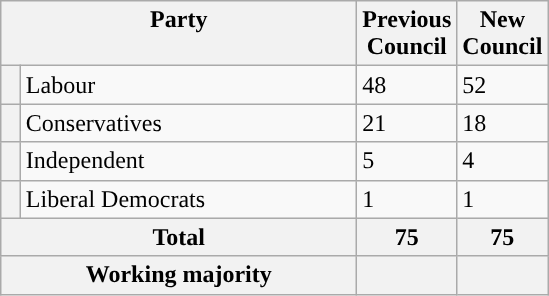<table class="wikitable">
<tr>
<th colspan="2" style="width: 230px" valign="top">Party</th>
<th style="width: 30px" valign="top">Previous Council</th>
<th style="width: 30px" valign="top">New Council</th>
</tr>
<tr>
<th style="background-color: "></th>
<td>Labour</td>
<td>48</td>
<td>52</td>
</tr>
<tr>
<th style="background-color: "></th>
<td>Conservatives</td>
<td>21</td>
<td>18</td>
</tr>
<tr>
<th style="background-color: "></th>
<td>Independent</td>
<td>5</td>
<td>4</td>
</tr>
<tr>
<th style="background-color: "></th>
<td>Liberal Democrats</td>
<td>1</td>
<td>1</td>
</tr>
<tr>
<th colspan="2">Total</th>
<th style="text-align: center">75</th>
<th>75</th>
</tr>
<tr>
<th colspan="2">Working majority</th>
<th></th>
<th></th>
</tr>
</table>
